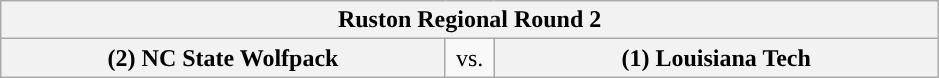<table class="wikitable">
<tr>
<th style="width: 604px;" colspan=3>Ruston Regional Round 2</th>
</tr>
<tr>
<th style="width: 289px; ">(2) NC State Wolfpack</th>
<td style="width: 25px; text-align:center">vs.</td>
<th style="width: 289px; ">(1) Louisiana Tech</th>
</tr>
</table>
